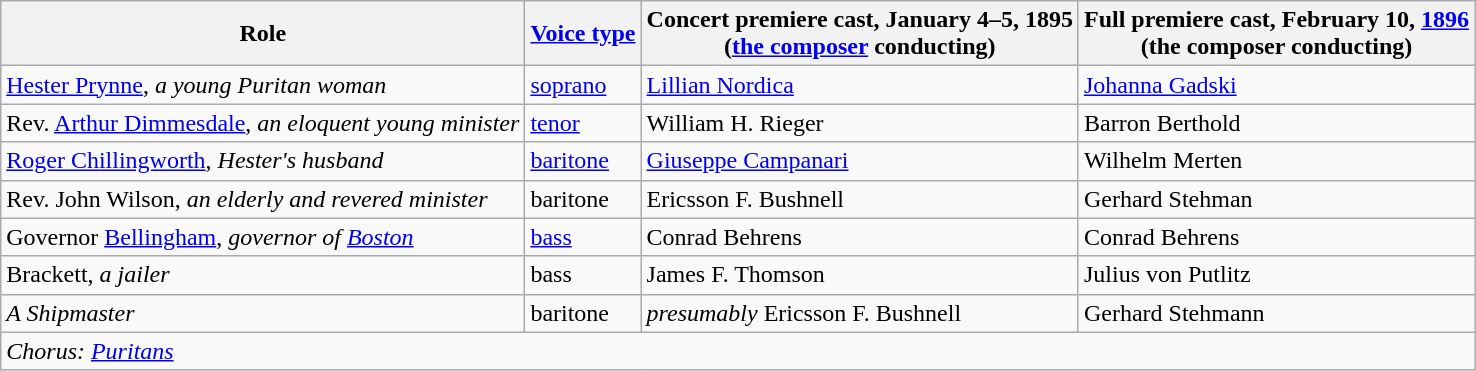<table class="wikitable">
<tr>
<th>Role</th>
<th><a href='#'>Voice type</a></th>
<th>Concert premiere cast, January 4–5, 1895<br>(<a href='#'>the composer</a> conducting)</th>
<th>Full premiere cast, February 10, <a href='#'>1896</a><br>(the composer conducting)</th>
</tr>
<tr>
<td><a href='#'>Hester Prynne</a>, <em>a young Puritan woman</em></td>
<td><a href='#'>soprano</a></td>
<td><a href='#'>Lillian Nordica</a></td>
<td><a href='#'>Johanna Gadski</a></td>
</tr>
<tr>
<td>Rev. <a href='#'>Arthur Dimmesdale</a>, <em>an eloquent young minister</em></td>
<td><a href='#'>tenor</a></td>
<td>William H. Rieger</td>
<td>Barron Berthold</td>
</tr>
<tr>
<td><a href='#'>Roger Chillingworth</a>, <em>Hester's husband</em></td>
<td><a href='#'>baritone</a></td>
<td><a href='#'>Giuseppe Campanari</a></td>
<td>Wilhelm Merten</td>
</tr>
<tr>
<td>Rev. John Wilson, <em>an elderly and revered minister</em></td>
<td>baritone</td>
<td>Ericsson F. Bushnell</td>
<td>Gerhard Stehman</td>
</tr>
<tr>
<td>Governor <a href='#'>Bellingham</a>, <em>governor of <a href='#'>Boston</a></em></td>
<td><a href='#'>bass</a></td>
<td>Conrad Behrens</td>
<td>Conrad Behrens</td>
</tr>
<tr>
<td>Brackett, <em>a jailer</em></td>
<td>bass</td>
<td>James F. Thomson</td>
<td>Julius von Putlitz</td>
</tr>
<tr>
<td><em>A Shipmaster</em></td>
<td>baritone</td>
<td><em>presumably</em> Ericsson F. Bushnell</td>
<td>Gerhard Stehmann</td>
</tr>
<tr>
<td colspan="4"><em> Chorus: <a href='#'>Puritans</a></em></td>
</tr>
</table>
